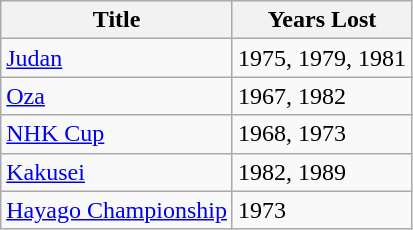<table class="wikitable">
<tr>
<th>Title</th>
<th>Years Lost</th>
</tr>
<tr>
<td> <a href='#'>Judan</a></td>
<td>1975, 1979, 1981</td>
</tr>
<tr>
<td> <a href='#'>Oza</a></td>
<td>1967, 1982</td>
</tr>
<tr>
<td> <a href='#'>NHK Cup</a></td>
<td>1968, 1973</td>
</tr>
<tr>
<td> <a href='#'>Kakusei</a></td>
<td>1982, 1989</td>
</tr>
<tr>
<td> <a href='#'>Hayago Championship</a></td>
<td>1973</td>
</tr>
</table>
